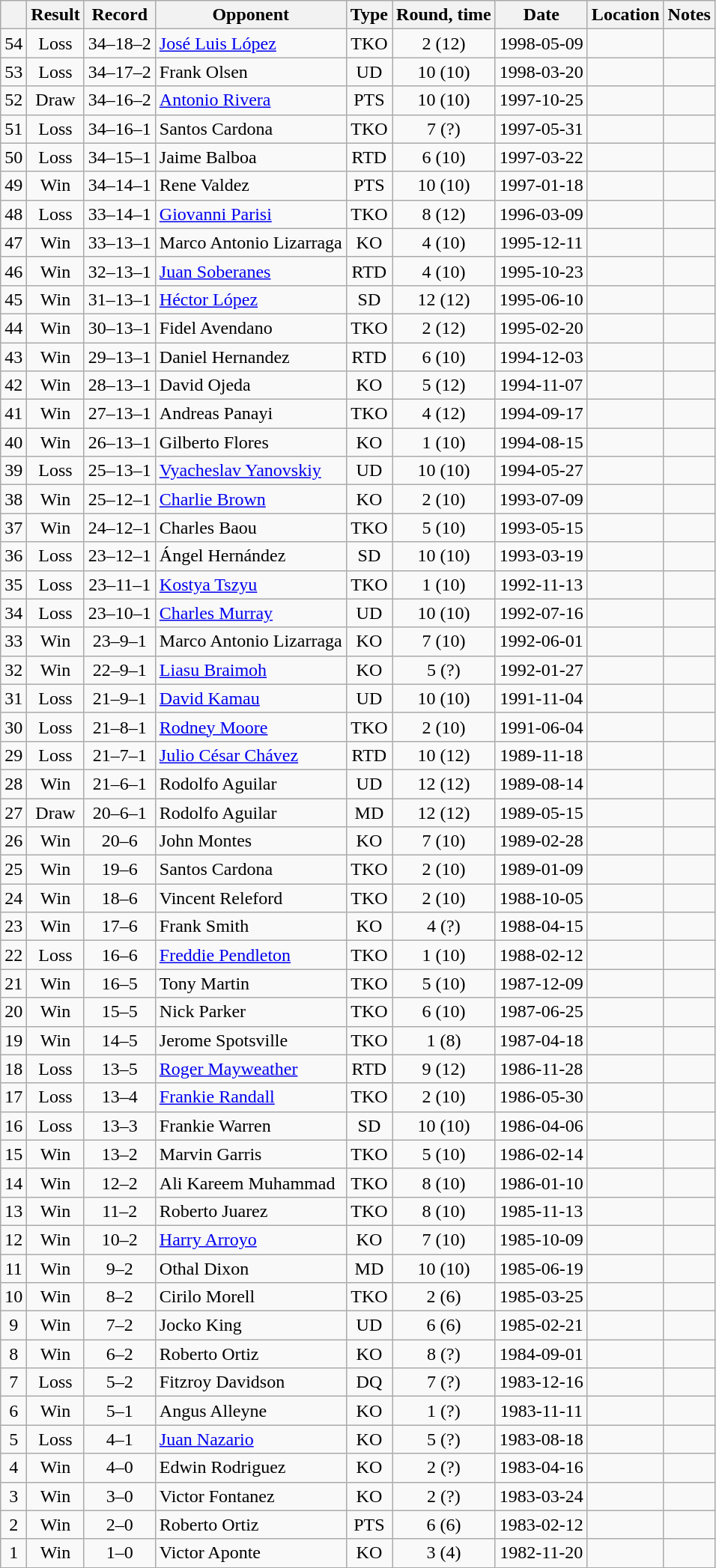<table class=wikitable style=text-align:center>
<tr>
<th></th>
<th>Result</th>
<th>Record</th>
<th>Opponent</th>
<th>Type</th>
<th>Round, time</th>
<th>Date</th>
<th>Location</th>
<th>Notes</th>
</tr>
<tr>
<td>54</td>
<td>Loss</td>
<td>34–18–2</td>
<td align=left><a href='#'>José Luis López</a></td>
<td>TKO</td>
<td>2 (12)</td>
<td>1998-05-09</td>
<td align=left></td>
<td align=left></td>
</tr>
<tr>
<td>53</td>
<td>Loss</td>
<td>34–17–2</td>
<td align=left>Frank Olsen</td>
<td>UD</td>
<td>10 (10)</td>
<td>1998-03-20</td>
<td align=left></td>
<td align=left></td>
</tr>
<tr>
<td>52</td>
<td>Draw</td>
<td>34–16–2</td>
<td align=left><a href='#'>Antonio Rivera</a></td>
<td>PTS</td>
<td>10 (10)</td>
<td>1997-10-25</td>
<td align=left></td>
<td align=left></td>
</tr>
<tr>
<td>51</td>
<td>Loss</td>
<td>34–16–1</td>
<td align=left>Santos Cardona</td>
<td>TKO</td>
<td>7 (?)</td>
<td>1997-05-31</td>
<td align=left></td>
<td align=left></td>
</tr>
<tr>
<td>50</td>
<td>Loss</td>
<td>34–15–1</td>
<td align=left>Jaime Balboa</td>
<td>RTD</td>
<td>6 (10)</td>
<td>1997-03-22</td>
<td align=left></td>
<td align=left></td>
</tr>
<tr>
<td>49</td>
<td>Win</td>
<td>34–14–1</td>
<td align=left>Rene Valdez</td>
<td>PTS</td>
<td>10 (10)</td>
<td>1997-01-18</td>
<td align=left></td>
<td align=left></td>
</tr>
<tr>
<td>48</td>
<td>Loss</td>
<td>33–14–1</td>
<td align=left><a href='#'>Giovanni Parisi</a></td>
<td>TKO</td>
<td>8 (12)</td>
<td>1996-03-09</td>
<td align=left></td>
<td align=left></td>
</tr>
<tr>
<td>47</td>
<td>Win</td>
<td>33–13–1</td>
<td align=left>Marco Antonio Lizarraga</td>
<td>KO</td>
<td>4 (10)</td>
<td>1995-12-11</td>
<td align=left></td>
<td align=left></td>
</tr>
<tr>
<td>46</td>
<td>Win</td>
<td>32–13–1</td>
<td align=left><a href='#'>Juan Soberanes</a></td>
<td>RTD</td>
<td>4 (10)</td>
<td>1995-10-23</td>
<td align=left></td>
<td align=left></td>
</tr>
<tr>
<td>45</td>
<td>Win</td>
<td>31–13–1</td>
<td align=left><a href='#'>Héctor López</a></td>
<td>SD</td>
<td>12 (12)</td>
<td>1995-06-10</td>
<td align=left></td>
<td align=left></td>
</tr>
<tr>
<td>44</td>
<td>Win</td>
<td>30–13–1</td>
<td align=left>Fidel Avendano</td>
<td>TKO</td>
<td>2 (12)</td>
<td>1995-02-20</td>
<td align=left></td>
<td align=left></td>
</tr>
<tr>
<td>43</td>
<td>Win</td>
<td>29–13–1</td>
<td align=left>Daniel Hernandez</td>
<td>RTD</td>
<td>6 (10)</td>
<td>1994-12-03</td>
<td align=left></td>
<td align=left></td>
</tr>
<tr>
<td>42</td>
<td>Win</td>
<td>28–13–1</td>
<td align=left>David Ojeda</td>
<td>KO</td>
<td>5 (12)</td>
<td>1994-11-07</td>
<td align=left></td>
<td align=left></td>
</tr>
<tr>
<td>41</td>
<td>Win</td>
<td>27–13–1</td>
<td align=left>Andreas Panayi</td>
<td>TKO</td>
<td>4 (12)</td>
<td>1994-09-17</td>
<td align=left></td>
<td align=left></td>
</tr>
<tr>
<td>40</td>
<td>Win</td>
<td>26–13–1</td>
<td align=left>Gilberto Flores</td>
<td>KO</td>
<td>1 (10)</td>
<td>1994-08-15</td>
<td align=left></td>
<td align=left></td>
</tr>
<tr>
<td>39</td>
<td>Loss</td>
<td>25–13–1</td>
<td align=left><a href='#'>Vyacheslav Yanovskiy</a></td>
<td>UD</td>
<td>10 (10)</td>
<td>1994-05-27</td>
<td align=left></td>
<td align=left></td>
</tr>
<tr>
<td>38</td>
<td>Win</td>
<td>25–12–1</td>
<td align=left><a href='#'>Charlie Brown</a></td>
<td>KO</td>
<td>2 (10)</td>
<td>1993-07-09</td>
<td align=left></td>
<td align=left></td>
</tr>
<tr>
<td>37</td>
<td>Win</td>
<td>24–12–1</td>
<td align=left>Charles Baou</td>
<td>TKO</td>
<td>5 (10)</td>
<td>1993-05-15</td>
<td align=left></td>
<td align=left></td>
</tr>
<tr>
<td>36</td>
<td>Loss</td>
<td>23–12–1</td>
<td align=left>Ángel Hernández</td>
<td>SD</td>
<td>10 (10)</td>
<td>1993-03-19</td>
<td align=left></td>
<td align=left></td>
</tr>
<tr>
<td>35</td>
<td>Loss</td>
<td>23–11–1</td>
<td align=left><a href='#'>Kostya Tszyu</a></td>
<td>TKO</td>
<td>1 (10)</td>
<td>1992-11-13</td>
<td align=left></td>
<td align=left></td>
</tr>
<tr>
<td>34</td>
<td>Loss</td>
<td>23–10–1</td>
<td align=left><a href='#'>Charles Murray</a></td>
<td>UD</td>
<td>10 (10)</td>
<td>1992-07-16</td>
<td align=left></td>
<td align=left></td>
</tr>
<tr>
<td>33</td>
<td>Win</td>
<td>23–9–1</td>
<td align=left>Marco Antonio Lizarraga</td>
<td>KO</td>
<td>7 (10)</td>
<td>1992-06-01</td>
<td align=left></td>
<td align=left></td>
</tr>
<tr>
<td>32</td>
<td>Win</td>
<td>22–9–1</td>
<td align=left><a href='#'>Liasu Braimoh</a></td>
<td>KO</td>
<td>5 (?)</td>
<td>1992-01-27</td>
<td align=left></td>
<td align=left></td>
</tr>
<tr>
<td>31</td>
<td>Loss</td>
<td>21–9–1</td>
<td align=left><a href='#'>David Kamau</a></td>
<td>UD</td>
<td>10 (10)</td>
<td>1991-11-04</td>
<td align=left></td>
<td align=left></td>
</tr>
<tr>
<td>30</td>
<td>Loss</td>
<td>21–8–1</td>
<td align=left><a href='#'>Rodney Moore</a></td>
<td>TKO</td>
<td>2 (10)</td>
<td>1991-06-04</td>
<td align=left></td>
<td align=left></td>
</tr>
<tr>
<td>29</td>
<td>Loss</td>
<td>21–7–1</td>
<td align=left><a href='#'>Julio César Chávez</a></td>
<td>RTD</td>
<td>10 (12)</td>
<td>1989-11-18</td>
<td align=left></td>
<td align=left></td>
</tr>
<tr>
<td>28</td>
<td>Win</td>
<td>21–6–1</td>
<td align=left>Rodolfo Aguilar</td>
<td>UD</td>
<td>12 (12)</td>
<td>1989-08-14</td>
<td align=left></td>
<td align=left></td>
</tr>
<tr>
<td>27</td>
<td>Draw</td>
<td>20–6–1</td>
<td align=left>Rodolfo Aguilar</td>
<td>MD</td>
<td>12 (12)</td>
<td>1989-05-15</td>
<td align=left></td>
<td align=left></td>
</tr>
<tr>
<td>26</td>
<td>Win</td>
<td>20–6</td>
<td align=left>John Montes</td>
<td>KO</td>
<td>7 (10)</td>
<td>1989-02-28</td>
<td align=left></td>
<td align=left></td>
</tr>
<tr>
<td>25</td>
<td>Win</td>
<td>19–6</td>
<td align=left>Santos Cardona</td>
<td>TKO</td>
<td>2 (10)</td>
<td>1989-01-09</td>
<td align=left></td>
<td align=left></td>
</tr>
<tr>
<td>24</td>
<td>Win</td>
<td>18–6</td>
<td align=left>Vincent Releford</td>
<td>TKO</td>
<td>2 (10)</td>
<td>1988-10-05</td>
<td align=left></td>
<td align=left></td>
</tr>
<tr>
<td>23</td>
<td>Win</td>
<td>17–6</td>
<td align=left>Frank Smith</td>
<td>KO</td>
<td>4 (?)</td>
<td>1988-04-15</td>
<td align=left></td>
<td align=left></td>
</tr>
<tr>
<td>22</td>
<td>Loss</td>
<td>16–6</td>
<td align=left><a href='#'>Freddie Pendleton</a></td>
<td>TKO</td>
<td>1 (10)</td>
<td>1988-02-12</td>
<td align=left></td>
<td align=left></td>
</tr>
<tr>
<td>21</td>
<td>Win</td>
<td>16–5</td>
<td align=left>Tony Martin</td>
<td>TKO</td>
<td>5 (10)</td>
<td>1987-12-09</td>
<td align=left></td>
<td align=left></td>
</tr>
<tr>
<td>20</td>
<td>Win</td>
<td>15–5</td>
<td align=left>Nick Parker</td>
<td>TKO</td>
<td>6 (10)</td>
<td>1987-06-25</td>
<td align=left></td>
<td align=left></td>
</tr>
<tr>
<td>19</td>
<td>Win</td>
<td>14–5</td>
<td align=left>Jerome Spotsville</td>
<td>TKO</td>
<td>1 (8)</td>
<td>1987-04-18</td>
<td align=left></td>
<td align=left></td>
</tr>
<tr>
<td>18</td>
<td>Loss</td>
<td>13–5</td>
<td align=left><a href='#'>Roger Mayweather</a></td>
<td>RTD</td>
<td>9 (12)</td>
<td>1986-11-28</td>
<td align=left></td>
<td align=left></td>
</tr>
<tr>
<td>17</td>
<td>Loss</td>
<td>13–4</td>
<td align=left><a href='#'>Frankie Randall</a></td>
<td>TKO</td>
<td>2 (10)</td>
<td>1986-05-30</td>
<td align=left></td>
<td align=left></td>
</tr>
<tr>
<td>16</td>
<td>Loss</td>
<td>13–3</td>
<td align=left>Frankie Warren</td>
<td>SD</td>
<td>10 (10)</td>
<td>1986-04-06</td>
<td align=left></td>
<td align=left></td>
</tr>
<tr>
<td>15</td>
<td>Win</td>
<td>13–2</td>
<td align=left>Marvin Garris</td>
<td>TKO</td>
<td>5 (10)</td>
<td>1986-02-14</td>
<td align=left></td>
<td align=left></td>
</tr>
<tr>
<td>14</td>
<td>Win</td>
<td>12–2</td>
<td align=left>Ali Kareem Muhammad</td>
<td>TKO</td>
<td>8 (10)</td>
<td>1986-01-10</td>
<td align=left></td>
<td align=left></td>
</tr>
<tr>
<td>13</td>
<td>Win</td>
<td>11–2</td>
<td align=left>Roberto Juarez</td>
<td>TKO</td>
<td>8 (10)</td>
<td>1985-11-13</td>
<td align=left></td>
<td align=left></td>
</tr>
<tr>
<td>12</td>
<td>Win</td>
<td>10–2</td>
<td align=left><a href='#'>Harry Arroyo</a></td>
<td>KO</td>
<td>7 (10)</td>
<td>1985-10-09</td>
<td align=left></td>
<td align=left></td>
</tr>
<tr>
<td>11</td>
<td>Win</td>
<td>9–2</td>
<td align=left>Othal Dixon</td>
<td>MD</td>
<td>10 (10)</td>
<td>1985-06-19</td>
<td align=left></td>
<td align=left></td>
</tr>
<tr>
<td>10</td>
<td>Win</td>
<td>8–2</td>
<td align=left>Cirilo Morell</td>
<td>TKO</td>
<td>2 (6)</td>
<td>1985-03-25</td>
<td align=left></td>
<td align=left></td>
</tr>
<tr>
<td>9</td>
<td>Win</td>
<td>7–2</td>
<td align=left>Jocko King</td>
<td>UD</td>
<td>6 (6)</td>
<td>1985-02-21</td>
<td align=left></td>
<td align=left></td>
</tr>
<tr>
<td>8</td>
<td>Win</td>
<td>6–2</td>
<td align=left>Roberto Ortiz</td>
<td>KO</td>
<td>8 (?)</td>
<td>1984-09-01</td>
<td align=left></td>
<td align=left></td>
</tr>
<tr>
<td>7</td>
<td>Loss</td>
<td>5–2</td>
<td align=left>Fitzroy Davidson</td>
<td>DQ</td>
<td>7 (?)</td>
<td>1983-12-16</td>
<td align=left></td>
<td align=left></td>
</tr>
<tr>
<td>6</td>
<td>Win</td>
<td>5–1</td>
<td align=left>Angus Alleyne</td>
<td>KO</td>
<td>1 (?)</td>
<td>1983-11-11</td>
<td align=left></td>
<td align=left></td>
</tr>
<tr>
<td>5</td>
<td>Loss</td>
<td>4–1</td>
<td align=left><a href='#'>Juan Nazario</a></td>
<td>KO</td>
<td>5 (?)</td>
<td>1983-08-18</td>
<td align=left></td>
<td align=left></td>
</tr>
<tr>
<td>4</td>
<td>Win</td>
<td>4–0</td>
<td align=left>Edwin Rodriguez</td>
<td>KO</td>
<td>2 (?)</td>
<td>1983-04-16</td>
<td align=left></td>
<td align=left></td>
</tr>
<tr>
<td>3</td>
<td>Win</td>
<td>3–0</td>
<td align=left>Victor Fontanez</td>
<td>KO</td>
<td>2 (?)</td>
<td>1983-03-24</td>
<td align=left></td>
<td align=left></td>
</tr>
<tr>
<td>2</td>
<td>Win</td>
<td>2–0</td>
<td align=left>Roberto Ortiz</td>
<td>PTS</td>
<td>6 (6)</td>
<td>1983-02-12</td>
<td align=left></td>
<td align=left></td>
</tr>
<tr>
<td>1</td>
<td>Win</td>
<td>1–0</td>
<td align=left>Victor Aponte</td>
<td>KO</td>
<td>3 (4)</td>
<td>1982-11-20</td>
<td align=left></td>
<td align=left></td>
</tr>
</table>
